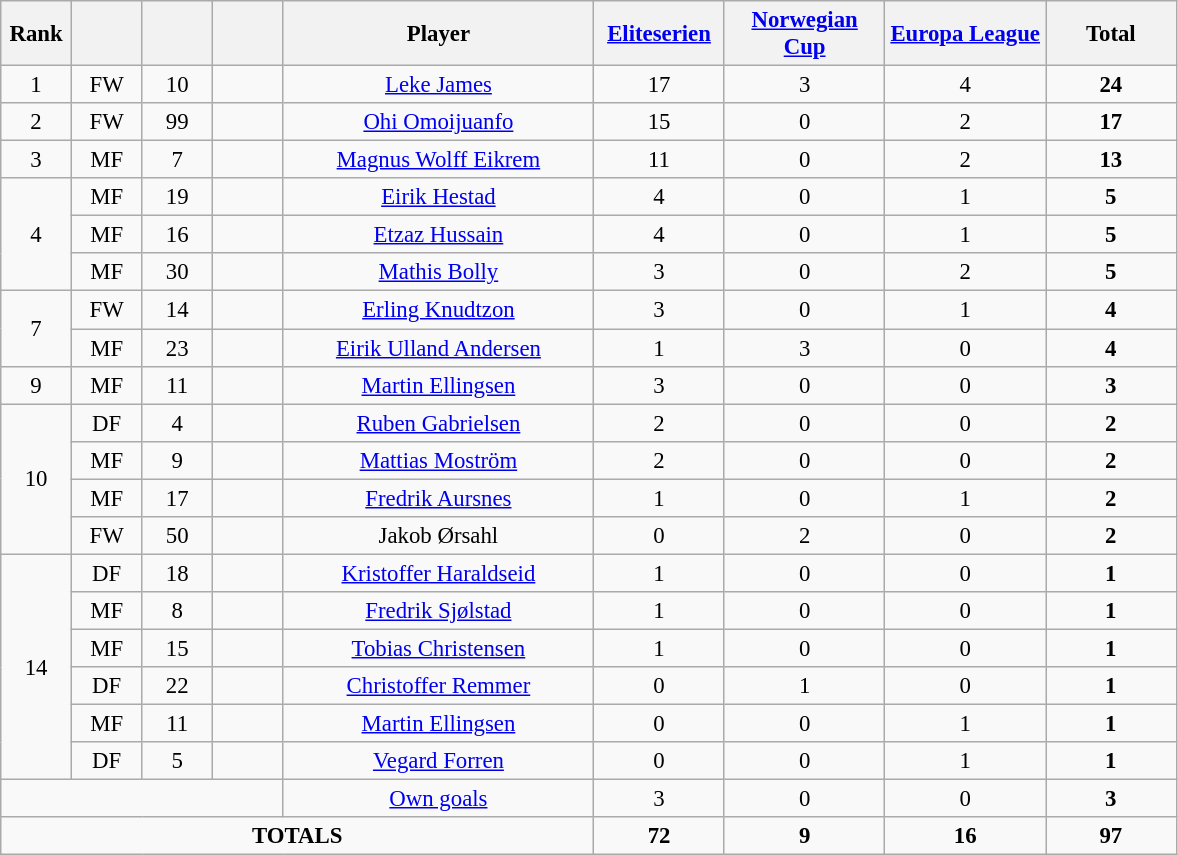<table class="wikitable" style="font-size: 95%; text-align: center;">
<tr>
<th width=40>Rank</th>
<th width=40></th>
<th width=40></th>
<th width=40></th>
<th width=200>Player</th>
<th width=80><a href='#'>Eliteserien</a></th>
<th width=100><a href='#'>Norwegian Cup</a></th>
<th width=100><a href='#'>Europa League</a></th>
<th width=80><strong>Total</strong></th>
</tr>
<tr>
<td>1</td>
<td>FW</td>
<td>10</td>
<td></td>
<td><a href='#'>Leke James</a></td>
<td>17</td>
<td>3</td>
<td>4</td>
<td><strong>24</strong></td>
</tr>
<tr>
<td>2</td>
<td>FW</td>
<td>99</td>
<td></td>
<td><a href='#'>Ohi Omoijuanfo</a></td>
<td>15</td>
<td>0</td>
<td>2</td>
<td><strong>17</strong></td>
</tr>
<tr>
<td>3</td>
<td>MF</td>
<td>7</td>
<td></td>
<td><a href='#'>Magnus Wolff Eikrem</a></td>
<td>11</td>
<td>0</td>
<td>2</td>
<td><strong>13</strong></td>
</tr>
<tr>
<td rowspan=3>4</td>
<td>MF</td>
<td>19</td>
<td></td>
<td><a href='#'>Eirik Hestad</a></td>
<td>4</td>
<td>0</td>
<td>1</td>
<td><strong>5</strong></td>
</tr>
<tr>
<td>MF</td>
<td>16</td>
<td></td>
<td><a href='#'>Etzaz Hussain</a></td>
<td>4</td>
<td>0</td>
<td>1</td>
<td><strong>5</strong></td>
</tr>
<tr>
<td>MF</td>
<td>30</td>
<td></td>
<td><a href='#'>Mathis Bolly</a></td>
<td>3</td>
<td>0</td>
<td>2</td>
<td><strong>5</strong></td>
</tr>
<tr>
<td rowspan=2>7</td>
<td>FW</td>
<td>14</td>
<td></td>
<td><a href='#'>Erling Knudtzon</a></td>
<td>3</td>
<td>0</td>
<td>1</td>
<td><strong>4</strong></td>
</tr>
<tr>
<td>MF</td>
<td>23</td>
<td></td>
<td><a href='#'>Eirik Ulland Andersen</a></td>
<td>1</td>
<td>3</td>
<td>0</td>
<td><strong>4</strong></td>
</tr>
<tr>
<td>9</td>
<td>MF</td>
<td>11</td>
<td></td>
<td><a href='#'>Martin Ellingsen</a></td>
<td>3</td>
<td>0</td>
<td>0</td>
<td><strong>3</strong></td>
</tr>
<tr>
<td rowspan=4>10</td>
<td>DF</td>
<td>4</td>
<td></td>
<td><a href='#'>Ruben Gabrielsen</a></td>
<td>2</td>
<td>0</td>
<td>0</td>
<td><strong>2</strong></td>
</tr>
<tr>
<td>MF</td>
<td>9</td>
<td></td>
<td><a href='#'>Mattias Moström</a></td>
<td>2</td>
<td>0</td>
<td>0</td>
<td><strong>2</strong></td>
</tr>
<tr>
<td>MF</td>
<td>17</td>
<td></td>
<td><a href='#'>Fredrik Aursnes</a></td>
<td>1</td>
<td>0</td>
<td>1</td>
<td><strong>2</strong></td>
</tr>
<tr>
<td>FW</td>
<td>50</td>
<td></td>
<td>Jakob Ørsahl</td>
<td>0</td>
<td>2</td>
<td>0</td>
<td><strong>2</strong></td>
</tr>
<tr>
<td rowspan=6>14</td>
<td>DF</td>
<td>18</td>
<td></td>
<td><a href='#'>Kristoffer Haraldseid</a></td>
<td>1</td>
<td>0</td>
<td>0</td>
<td><strong>1</strong></td>
</tr>
<tr>
<td>MF</td>
<td>8</td>
<td></td>
<td><a href='#'>Fredrik Sjølstad</a></td>
<td>1</td>
<td>0</td>
<td>0</td>
<td><strong>1</strong></td>
</tr>
<tr>
<td>MF</td>
<td>15</td>
<td></td>
<td><a href='#'>Tobias Christensen</a></td>
<td>1</td>
<td>0</td>
<td>0</td>
<td><strong>1</strong></td>
</tr>
<tr>
<td>DF</td>
<td>22</td>
<td></td>
<td><a href='#'>Christoffer Remmer</a></td>
<td>0</td>
<td>1</td>
<td>0</td>
<td><strong>1</strong></td>
</tr>
<tr>
<td>MF</td>
<td>11</td>
<td></td>
<td><a href='#'>Martin Ellingsen</a></td>
<td>0</td>
<td>0</td>
<td>1</td>
<td><strong>1</strong></td>
</tr>
<tr>
<td>DF</td>
<td>5</td>
<td></td>
<td><a href='#'>Vegard Forren</a></td>
<td>0</td>
<td>0</td>
<td>1</td>
<td><strong>1</strong></td>
</tr>
<tr>
<td colspan=4></td>
<td><a href='#'>Own goals</a></td>
<td>3</td>
<td>0</td>
<td>0</td>
<td><strong>3</strong></td>
</tr>
<tr>
<td colspan="5"><strong>TOTALS</strong></td>
<td><strong>72</strong></td>
<td><strong>9</strong></td>
<td><strong>16</strong></td>
<td><strong>97</strong></td>
</tr>
</table>
